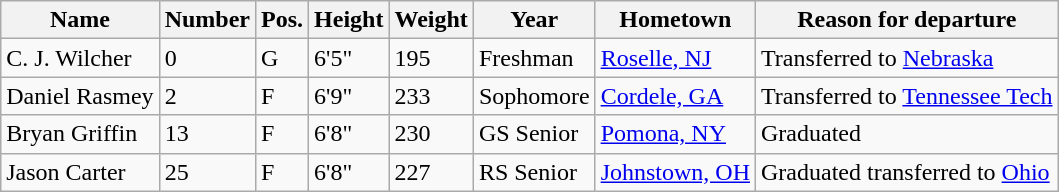<table class="wikitable sortable" border="1">
<tr>
<th>Name</th>
<th>Number</th>
<th>Pos.</th>
<th>Height</th>
<th>Weight</th>
<th>Year</th>
<th>Hometown</th>
<th class="unsortable">Reason for departure</th>
</tr>
<tr>
<td>C. J. Wilcher</td>
<td>0</td>
<td>G</td>
<td>6'5"</td>
<td>195</td>
<td>Freshman</td>
<td><a href='#'>Roselle, NJ</a></td>
<td>Transferred to <a href='#'>Nebraska</a></td>
</tr>
<tr>
<td>Daniel Rasmey</td>
<td>2</td>
<td>F</td>
<td>6'9"</td>
<td>233</td>
<td>Sophomore</td>
<td><a href='#'>Cordele, GA</a></td>
<td>Transferred to <a href='#'>Tennessee Tech</a></td>
</tr>
<tr>
<td>Bryan Griffin</td>
<td>13</td>
<td>F</td>
<td>6'8"</td>
<td>230</td>
<td>GS Senior</td>
<td><a href='#'>Pomona, NY</a></td>
<td>Graduated</td>
</tr>
<tr>
<td>Jason Carter</td>
<td>25</td>
<td>F</td>
<td>6'8"</td>
<td>227</td>
<td>RS Senior</td>
<td><a href='#'>Johnstown, OH</a></td>
<td>Graduated transferred to <a href='#'>Ohio</a></td>
</tr>
</table>
